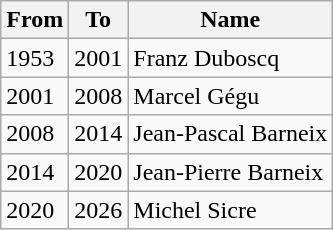<table class="wikitable">
<tr>
<th>From</th>
<th>To</th>
<th>Name</th>
</tr>
<tr>
<td>1953</td>
<td>2001</td>
<td>Franz Duboscq</td>
</tr>
<tr>
<td>2001</td>
<td>2008</td>
<td>Marcel Gégu</td>
</tr>
<tr>
<td>2008</td>
<td>2014</td>
<td>Jean-Pascal Barneix</td>
</tr>
<tr>
<td>2014</td>
<td>2020</td>
<td>Jean-Pierre Barneix</td>
</tr>
<tr>
<td>2020</td>
<td>2026</td>
<td>Michel Sicre</td>
</tr>
</table>
